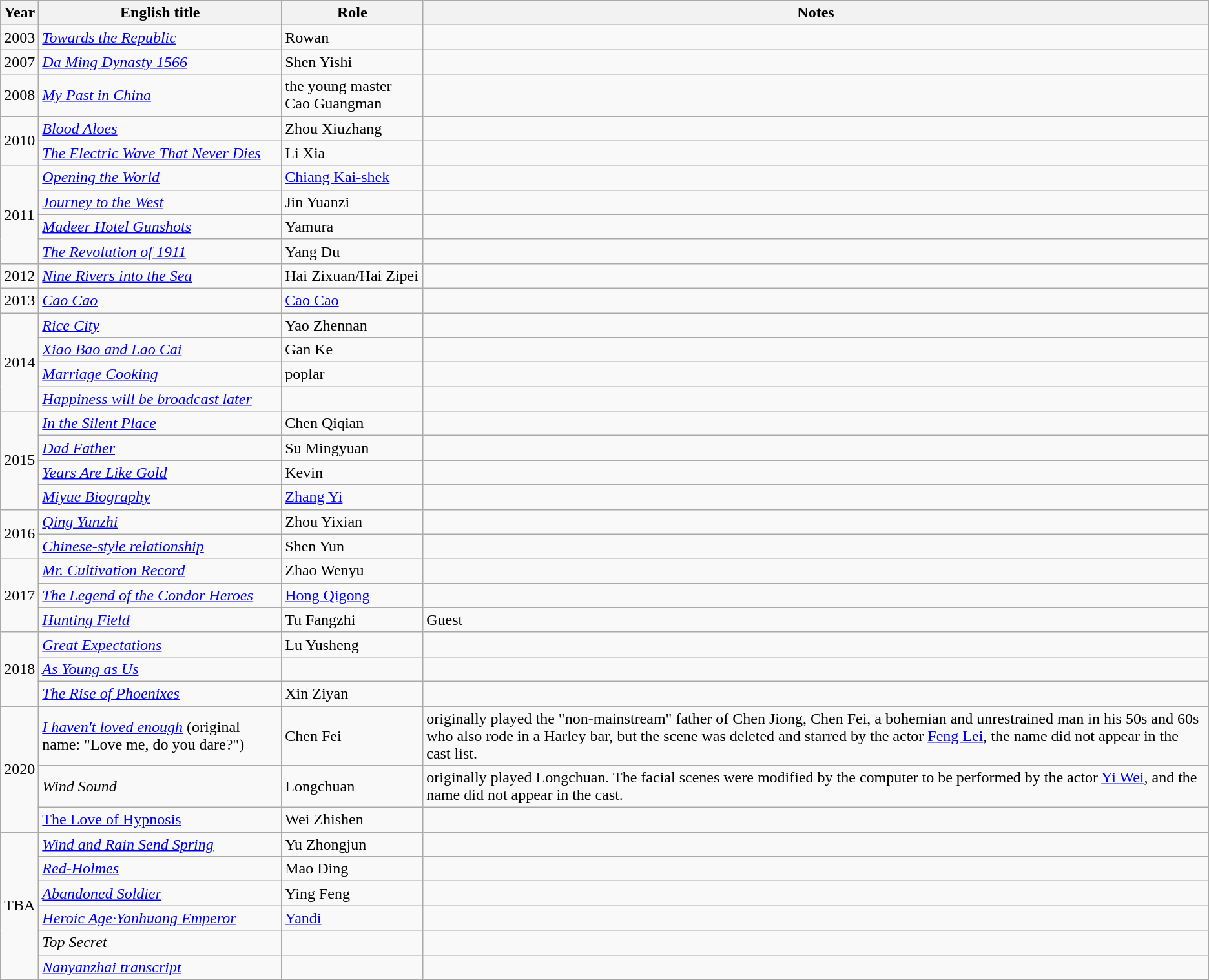<table class="wikitable">
<tr>
<th>Year</th>
<th>English title</th>
<th>Role</th>
<th>Notes</th>
</tr>
<tr>
<td>2003</td>
<td><em><a href='#'>Towards the Republic</a></em></td>
<td>Rowan</td>
<td></td>
</tr>
<tr>
<td>2007</td>
<td><em><a href='#'>Da Ming Dynasty 1566</a></em></td>
<td>Shen Yishi</td>
<td></td>
</tr>
<tr>
<td>2008</td>
<td><em><a href='#'>My Past in China</a></em></td>
<td>the young master Cao Guangman</td>
<td></td>
</tr>
<tr>
<td rowspan=2>2010</td>
<td><em><a href='#'>Blood Aloes</a></em></td>
<td>Zhou Xiuzhang</td>
<td></td>
</tr>
<tr>
<td><em><a href='#'>The Electric Wave That Never Dies</a></em></td>
<td>Li Xia</td>
<td></td>
</tr>
<tr>
<td rowspan=4>2011</td>
<td><em><a href='#'>Opening the World</a></em></td>
<td><a href='#'>Chiang Kai-shek</a></td>
<td></td>
</tr>
<tr>
<td><em><a href='#'>Journey to the West</a></em></td>
<td>Jin Yuanzi</td>
<td></td>
</tr>
<tr>
<td><em><a href='#'>Madeer Hotel Gunshots</a></em></td>
<td>Yamura</td>
<td></td>
</tr>
<tr>
<td><em><a href='#'>The Revolution of 1911</a></em></td>
<td>Yang Du</td>
<td></td>
</tr>
<tr>
<td>2012</td>
<td><em><a href='#'>Nine Rivers into the Sea</a></em></td>
<td>Hai Zixuan/Hai Zipei</td>
<td></td>
</tr>
<tr>
<td>2013</td>
<td><em><a href='#'>Cao Cao</a></em></td>
<td><a href='#'>Cao Cao</a></td>
<td></td>
</tr>
<tr>
<td rowspan=4>2014</td>
<td><em><a href='#'>Rice City</a></em></td>
<td>Yao Zhennan</td>
<td></td>
</tr>
<tr>
<td><em><a href='#'>Xiao Bao and Lao Cai</a></em></td>
<td>Gan Ke</td>
<td></td>
</tr>
<tr>
<td><em><a href='#'>Marriage Cooking</a></em></td>
<td>poplar</td>
<td></td>
</tr>
<tr>
<td><em><a href='#'>Happiness will be broadcast later</a></em></td>
<td></td>
<td></td>
</tr>
<tr>
<td rowspan=4>2015</td>
<td><em><a href='#'>In the Silent Place</a></em></td>
<td>Chen Qiqian</td>
<td></td>
</tr>
<tr>
<td><em><a href='#'>Dad Father</a></em></td>
<td>Su Mingyuan</td>
<td></td>
</tr>
<tr>
<td><em><a href='#'>Years Are Like Gold</a></em></td>
<td>Kevin</td>
<td></td>
</tr>
<tr>
<td><em><a href='#'>Miyue Biography</a></em></td>
<td><a href='#'>Zhang Yi</a></td>
<td></td>
</tr>
<tr>
<td rowspan=2>2016</td>
<td><em><a href='#'>Qing Yunzhi</a></em></td>
<td>Zhou Yixian</td>
<td></td>
</tr>
<tr>
<td><em><a href='#'>Chinese-style relationship</a></em></td>
<td>Shen Yun</td>
<td></td>
</tr>
<tr>
<td rowspan=3>2017</td>
<td><em><a href='#'>Mr. Cultivation Record</a></em></td>
<td>Zhao Wenyu</td>
<td></td>
</tr>
<tr>
<td><em><a href='#'>The Legend of the Condor Heroes</a></em></td>
<td><a href='#'>Hong Qigong</a></td>
<td></td>
</tr>
<tr>
<td><em><a href='#'>Hunting Field</a></em></td>
<td>Tu Fangzhi</td>
<td>Guest</td>
</tr>
<tr>
<td rowspan=3>2018</td>
<td><em><a href='#'>Great Expectations</a></em></td>
<td>Lu Yusheng</td>
<td></td>
</tr>
<tr>
<td><em><a href='#'>As Young as Us</a></em></td>
<td></td>
<td></td>
</tr>
<tr>
<td><em><a href='#'>The Rise of Phoenixes</a></em></td>
<td>Xin Ziyan</td>
<td></td>
</tr>
<tr>
<td rowspan=3>2020</td>
<td><em><a href='#'>I haven't loved enough</a></em> (original name: "Love me, do you dare?")</td>
<td>Chen Fei</td>
<td>originally played the "non-mainstream" father of Chen Jiong, Chen Fei, a bohemian and unrestrained man in his 50s and 60s who also rode in a Harley bar, but the scene was deleted and starred by the actor <a href='#'>Feng Lei</a>, the name did not appear in the cast list.</td>
</tr>
<tr>
<td><em>Wind Sound</em></td>
<td>Longchuan</td>
<td>originally played Longchuan. The facial scenes were modified by the computer to be performed by the actor <a href='#'>Yi Wei</a>, and the name did not appear in the cast.</td>
</tr>
<tr>
<td><a href='#'>The Love of Hypnosis</a></td>
<td>Wei Zhishen</td>
</tr>
<tr>
<td rowspan=6>TBA</td>
<td><em><a href='#'>Wind and Rain Send Spring</a></em></td>
<td>Yu Zhongjun</td>
<td></td>
</tr>
<tr>
<td><em><a href='#'>Red-Holmes</a></em></td>
<td>Mao Ding</td>
<td></td>
</tr>
<tr>
<td><em><a href='#'>Abandoned Soldier</a></em></td>
<td>Ying Feng</td>
<td></td>
</tr>
<tr>
<td><em><a href='#'>Heroic Age·Yanhuang Emperor</a></em></td>
<td><a href='#'>Yandi</a></td>
<td></td>
</tr>
<tr>
<td><em>Top Secret</em></td>
<td></td>
<td></td>
</tr>
<tr>
<td><em><a href='#'>Nanyanzhai transcript</a></em></td>
<td></td>
<td></td>
</tr>
</table>
